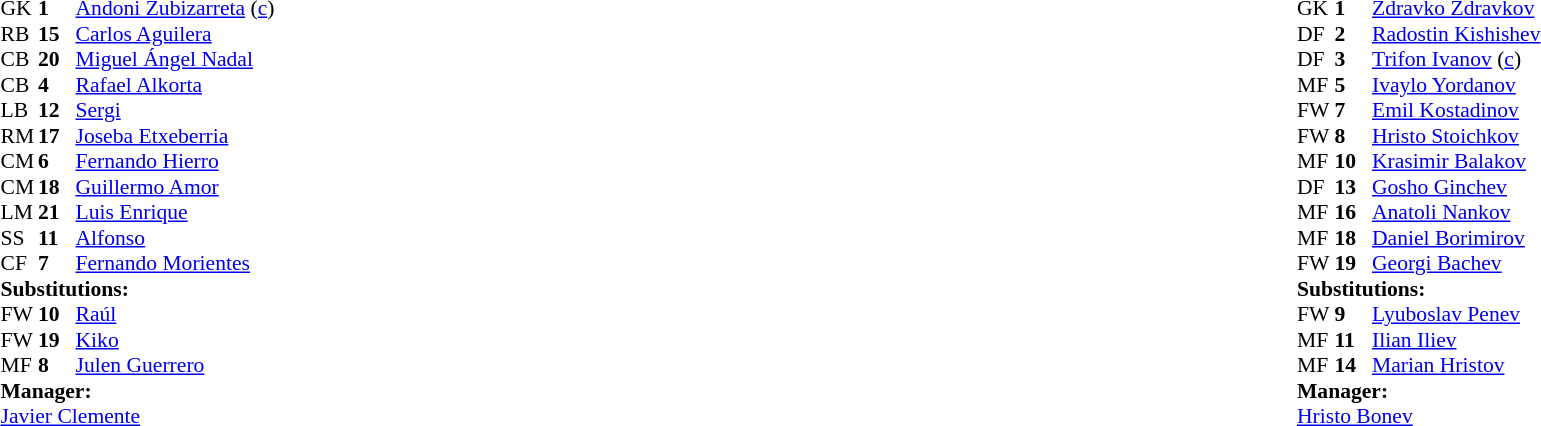<table width="100%">
<tr>
<td valign="top" width="50%"><br><table style="font-size: 90%" cellspacing="0" cellpadding="0">
<tr>
<th width="25"></th>
<th width="25"></th>
</tr>
<tr>
<td>GK</td>
<td><strong>1</strong></td>
<td><a href='#'>Andoni Zubizarreta</a> (<a href='#'>c</a>)</td>
</tr>
<tr>
<td>RB</td>
<td><strong>15</strong></td>
<td><a href='#'>Carlos Aguilera</a></td>
<td></td>
</tr>
<tr>
<td>CB</td>
<td><strong>20</strong></td>
<td><a href='#'>Miguel Ángel Nadal</a></td>
</tr>
<tr>
<td>CB</td>
<td><strong>4</strong></td>
<td><a href='#'>Rafael Alkorta</a></td>
</tr>
<tr>
<td>LB</td>
<td><strong>12</strong></td>
<td><a href='#'>Sergi</a></td>
</tr>
<tr>
<td>RM</td>
<td><strong>17</strong></td>
<td><a href='#'>Joseba Etxeberria</a></td>
<td></td>
<td></td>
</tr>
<tr>
<td>CM</td>
<td><strong>6</strong></td>
<td><a href='#'>Fernando Hierro</a></td>
</tr>
<tr>
<td>CM</td>
<td><strong>18</strong></td>
<td><a href='#'>Guillermo Amor</a></td>
</tr>
<tr>
<td>LM</td>
<td><strong>21</strong></td>
<td><a href='#'>Luis Enrique</a></td>
<td></td>
<td></td>
</tr>
<tr>
<td>SS</td>
<td><strong>11</strong></td>
<td><a href='#'>Alfonso</a></td>
<td></td>
<td></td>
</tr>
<tr>
<td>CF</td>
<td><strong>7</strong></td>
<td><a href='#'>Fernando Morientes</a></td>
</tr>
<tr>
<td colspan=3><strong>Substitutions:</strong></td>
</tr>
<tr>
<td>FW</td>
<td><strong>10</strong></td>
<td><a href='#'>Raúl</a></td>
<td></td>
<td></td>
</tr>
<tr>
<td>FW</td>
<td><strong>19</strong></td>
<td><a href='#'>Kiko</a></td>
<td></td>
<td></td>
</tr>
<tr>
<td>MF</td>
<td><strong>8</strong></td>
<td><a href='#'>Julen Guerrero</a></td>
<td></td>
<td></td>
</tr>
<tr>
<td colspan=3><strong>Manager:</strong></td>
</tr>
<tr>
<td colspan="4"><a href='#'>Javier Clemente</a></td>
</tr>
</table>
</td>
<td valign="top"></td>
<td valign="top" width="50%"><br><table style="font-size: 90%" cellspacing="0" cellpadding="0" align="center">
<tr>
<th width="25"></th>
<th width="25"></th>
</tr>
<tr>
<td>GK</td>
<td><strong>1</strong></td>
<td><a href='#'>Zdravko Zdravkov</a></td>
</tr>
<tr>
<td>DF</td>
<td><strong>2</strong></td>
<td><a href='#'>Radostin Kishishev</a></td>
</tr>
<tr>
<td>DF</td>
<td><strong>3</strong></td>
<td><a href='#'>Trifon Ivanov</a> (<a href='#'>c</a>)</td>
</tr>
<tr>
<td>MF</td>
<td><strong>5</strong></td>
<td><a href='#'>Ivaylo Yordanov</a></td>
</tr>
<tr>
<td>FW</td>
<td><strong>7</strong></td>
<td><a href='#'>Emil Kostadinov</a></td>
</tr>
<tr>
<td>FW</td>
<td><strong>8</strong></td>
<td><a href='#'>Hristo Stoichkov</a></td>
<td></td>
<td></td>
</tr>
<tr>
<td>MF</td>
<td><strong>10</strong></td>
<td><a href='#'>Krasimir Balakov</a></td>
<td></td>
<td></td>
</tr>
<tr>
<td>DF</td>
<td><strong>13</strong></td>
<td><a href='#'>Gosho Ginchev</a></td>
</tr>
<tr>
<td>MF</td>
<td><strong>16</strong></td>
<td><a href='#'>Anatoli Nankov</a></td>
<td></td>
<td></td>
</tr>
<tr>
<td>MF</td>
<td><strong>18</strong></td>
<td><a href='#'>Daniel Borimirov</a></td>
</tr>
<tr>
<td>FW</td>
<td><strong>19</strong></td>
<td><a href='#'>Georgi Bachev</a></td>
<td></td>
</tr>
<tr>
<td colspan=3><strong>Substitutions:</strong></td>
</tr>
<tr>
<td>FW</td>
<td><strong>9</strong></td>
<td><a href='#'>Lyuboslav Penev</a></td>
<td></td>
<td></td>
</tr>
<tr>
<td>MF</td>
<td><strong>11</strong></td>
<td><a href='#'>Ilian Iliev</a></td>
<td></td>
<td></td>
</tr>
<tr>
<td>MF</td>
<td><strong>14</strong></td>
<td><a href='#'>Marian Hristov</a></td>
<td></td>
<td></td>
</tr>
<tr>
<td colspan=3><strong>Manager:</strong></td>
</tr>
<tr>
<td colspan="4"><a href='#'>Hristo Bonev</a></td>
</tr>
</table>
</td>
</tr>
</table>
